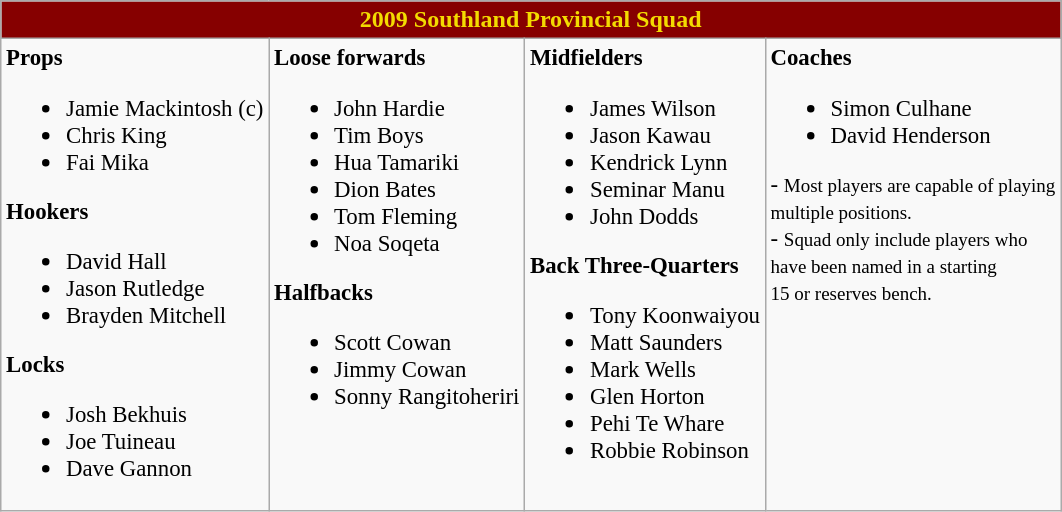<table class="wikitable collapsible nowraplinks" style="text-align: left;">
<tr>
<th colspan="4" style="background-color: #860000;color:#F3DB00;text-align:center;">2009 Southland Provincial Squad</th>
</tr>
<tr>
<td style="font-size: 95%;" valign="top"><strong>Props</strong><br><ul><li>Jamie Mackintosh (c)</li><li>Chris King</li><li>Fai Mika</li></ul><strong>Hookers</strong><ul><li>David Hall</li><li>Jason Rutledge</li><li>Brayden Mitchell</li></ul><strong>Locks</strong><ul><li>Josh Bekhuis</li><li>Joe Tuineau</li><li>Dave Gannon</li></ul></td>
<td style="font-size: 95%;" valign="top"><strong>Loose forwards</strong><br><ul><li>John Hardie</li><li>Tim Boys</li><li>Hua Tamariki</li><li>Dion Bates</li><li>Tom Fleming</li><li>Noa Soqeta</li></ul><strong>Halfbacks</strong><ul><li>Scott Cowan</li><li>Jimmy Cowan</li><li>Sonny Rangitoheriri</li></ul></td>
<td style="font-size: 95%;" valign="top"><strong>Midfielders</strong><br><ul><li>James Wilson</li><li>Jason Kawau</li><li>Kendrick Lynn</li><li>Seminar Manu</li><li>John Dodds</li></ul><strong>Back Three-Quarters</strong><ul><li>Tony Koonwaiyou</li><li>Matt Saunders</li><li>Mark Wells</li><li>Glen Horton</li><li>Pehi Te Whare</li><li>Robbie Robinson</li></ul></td>
<td style="font-size: 95%;" valign="top"><strong>Coaches</strong><br><ul><li>Simon Culhane</li><li>David Henderson</li></ul>- <small>Most players are capable of playing<br> multiple positions.</small><br>- <small>Squad only include players who<br> have been named in a starting <br>15 or reserves bench.</small></td>
</tr>
</table>
